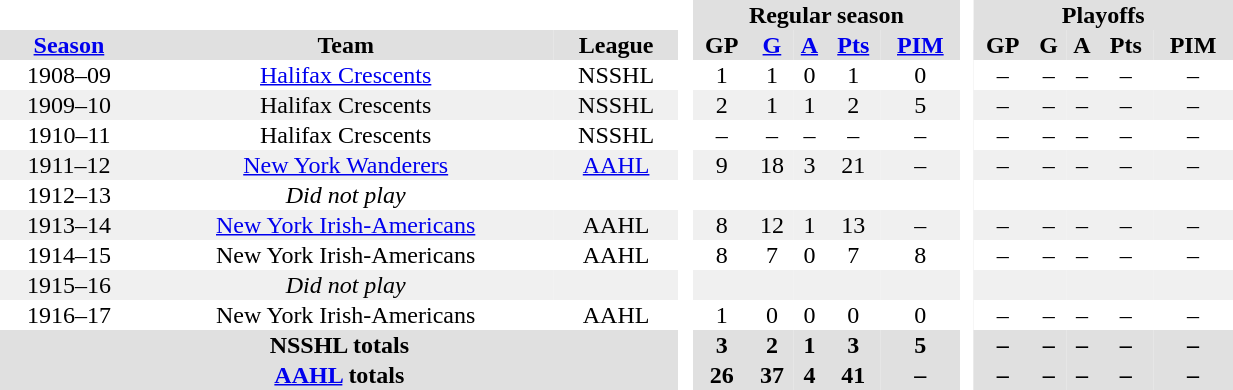<table BORDER="0" CELLPADDING="1" CELLSPACING="0" width="65%" style="text-align:center">
<tr bgcolor="#e0e0e0">
<th colspan="3" bgcolor="#ffffff"> </th>
<th rowspan="99" bgcolor="#ffffff"> </th>
<th colspan="5">Regular season</th>
<th rowspan="99" bgcolor="#ffffff"> </th>
<th colspan="5">Playoffs</th>
</tr>
<tr bgcolor="#e0e0e0">
<th><a href='#'>Season</a></th>
<th>Team</th>
<th>League</th>
<th>GP</th>
<th><a href='#'>G</a></th>
<th><a href='#'>A</a></th>
<th><a href='#'>Pts</a></th>
<th><a href='#'>PIM</a></th>
<th>GP</th>
<th>G</th>
<th>A</th>
<th>Pts</th>
<th>PIM</th>
</tr>
<tr ALIGN="center">
<td>1908–09</td>
<td><a href='#'>Halifax Crescents</a></td>
<td>NSSHL</td>
<td>1</td>
<td>1</td>
<td>0</td>
<td>1</td>
<td>0</td>
<td>–</td>
<td>–</td>
<td>–</td>
<td>–</td>
<td>–</td>
</tr>
<tr ALIGN="center" bgcolor="#f0f0f0">
<td>1909–10</td>
<td>Halifax Crescents</td>
<td>NSSHL</td>
<td>2</td>
<td>1</td>
<td>1</td>
<td>2</td>
<td>5</td>
<td>–</td>
<td>–</td>
<td>–</td>
<td>–</td>
<td>–</td>
</tr>
<tr ALIGN="center">
<td>1910–11</td>
<td>Halifax Crescents</td>
<td>NSSHL</td>
<td>–</td>
<td>–</td>
<td>–</td>
<td>–</td>
<td>–</td>
<td>–</td>
<td>–</td>
<td>–</td>
<td>–</td>
<td>–</td>
</tr>
<tr ALIGN="center" bgcolor="#f0f0f0">
<td>1911–12</td>
<td><a href='#'>New York Wanderers</a></td>
<td><a href='#'>AAHL</a></td>
<td>9</td>
<td>18</td>
<td>3</td>
<td>21</td>
<td>–</td>
<td>–</td>
<td>–</td>
<td>–</td>
<td>–</td>
<td>–</td>
</tr>
<tr ALIGN="center">
<td>1912–13</td>
<td><em>Did not play</em></td>
</tr>
<tr ALIGN="center" bgcolor="#f0f0f0">
<td>1913–14</td>
<td><a href='#'>New York Irish-Americans</a></td>
<td>AAHL</td>
<td>8</td>
<td>12</td>
<td>1</td>
<td>13</td>
<td>–</td>
<td>–</td>
<td>–</td>
<td>–</td>
<td>–</td>
<td>–</td>
</tr>
<tr ALIGN="center">
<td>1914–15</td>
<td>New York Irish-Americans</td>
<td>AAHL</td>
<td>8</td>
<td>7</td>
<td>0</td>
<td>7</td>
<td>8</td>
<td>–</td>
<td>–</td>
<td>–</td>
<td>–</td>
<td>–</td>
</tr>
<tr ALIGN="center" bgcolor="#f0f0f0">
<td>1915–16</td>
<td><em>Did not play</em></td>
<td></td>
<td></td>
<td></td>
<td></td>
<td></td>
<td></td>
<td></td>
<td></td>
<td></td>
<td></td>
<td></td>
</tr>
<tr ALIGN="center">
<td>1916–17</td>
<td>New York Irish-Americans</td>
<td>AAHL</td>
<td>1</td>
<td>0</td>
<td>0</td>
<td>0</td>
<td>0</td>
<td>–</td>
<td>–</td>
<td>–</td>
<td>–</td>
<td>–</td>
</tr>
<tr ALIGN="center" bgcolor="#e0e0e0">
<th colspan="3" align="center">NSSHL totals</th>
<th>3</th>
<th>2</th>
<th>1</th>
<th>3</th>
<th>5</th>
<th>–</th>
<th>–</th>
<th>–</th>
<th>–</th>
<th>–</th>
</tr>
<tr ALIGN="center" bgcolor="#e0e0e0">
<th colspan="3" align="center"><a href='#'>AAHL</a> totals</th>
<th>26</th>
<th>37</th>
<th>4</th>
<th>41</th>
<th>–</th>
<th>–</th>
<th>–</th>
<th>–</th>
<th>–</th>
<th>–</th>
</tr>
</table>
